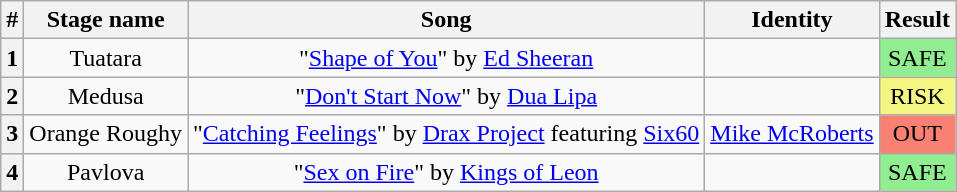<table class="wikitable plainrowheaders" style="text-align: center;">
<tr>
<th>#</th>
<th>Stage name</th>
<th>Song</th>
<th>Identity</th>
<th>Result</th>
</tr>
<tr>
<th>1</th>
<td>Tuatara</td>
<td>"<a href='#'>Shape of You</a>" by <a href='#'>Ed Sheeran</a></td>
<td></td>
<td bgcolor=lightgreen>SAFE</td>
</tr>
<tr>
<th>2</th>
<td>Medusa</td>
<td>"<a href='#'>Don't Start Now</a>" by <a href='#'>Dua Lipa</a></td>
<td></td>
<td bgcolor=#F3F781>RISK</td>
</tr>
<tr>
<th>3</th>
<td>Orange Roughy</td>
<td>"<a href='#'>Catching Feelings</a>" by <a href='#'>Drax Project</a> featuring <a href='#'>Six60</a></td>
<td><a href='#'>Mike McRoberts</a></td>
<td bgcolor=salmon>OUT</td>
</tr>
<tr>
<th>4</th>
<td>Pavlova</td>
<td>"<a href='#'>Sex on Fire</a>" by <a href='#'>Kings of Leon</a></td>
<td></td>
<td bgcolor=lightgreen>SAFE</td>
</tr>
</table>
